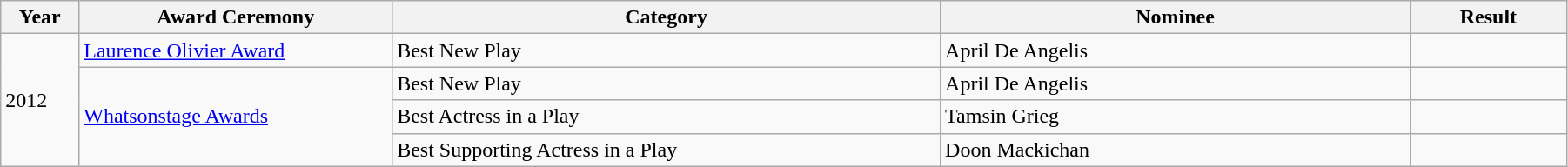<table class="wikitable" width="95%">
<tr>
<th width="5%">Year</th>
<th width="20%">Award Ceremony</th>
<th width="35%">Category</th>
<th width="30%">Nominee</th>
<th width="10%">Result</th>
</tr>
<tr>
<td rowspan="4">2012</td>
<td rowspan="1"><a href='#'>Laurence Olivier Award</a></td>
<td rowspan="1">Best New Play</td>
<td>April De Angelis</td>
<td></td>
</tr>
<tr>
<td rowspan="3"><a href='#'>Whatsonstage Awards</a></td>
<td rowspan="1">Best New Play</td>
<td rowspan="1">April De Angelis</td>
<td></td>
</tr>
<tr>
<td rowspan="1">Best Actress in a Play</td>
<td rowspan="1">Tamsin Grieg</td>
<td></td>
</tr>
<tr>
<td rowspan="1">Best Supporting Actress in a Play</td>
<td rowspan="1">Doon Mackichan</td>
<td></td>
</tr>
</table>
